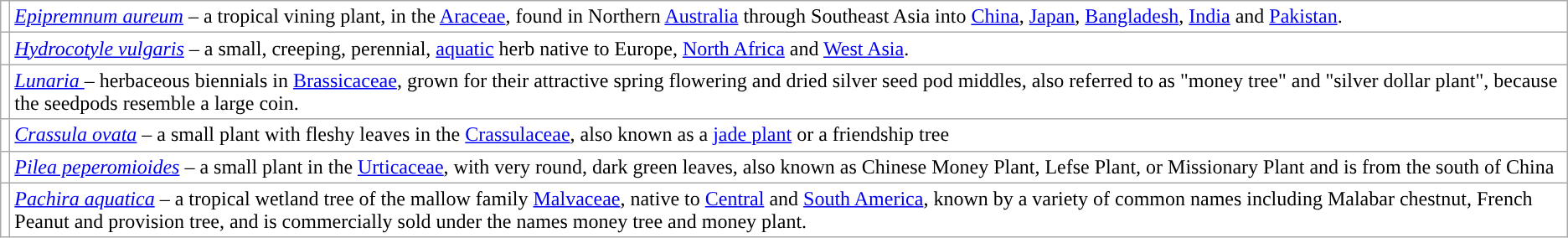<table class="wikitable" style="background-color:white">
<tr>
<td></td>
<td><em><a href='#'>Epipremnum aureum</a></em> – a tropical vining plant, in the <a href='#'>Araceae</a>, found in Northern <a href='#'>Australia</a> through Southeast Asia into <a href='#'>China</a>, <a href='#'>Japan</a>, <a href='#'>Bangladesh</a>, <a href='#'>India</a> and <a href='#'>Pakistan</a>.</td>
</tr>
<tr>
<td></td>
<td><em><a href='#'>Hydrocotyle vulgaris</a> </em> – a small, creeping, perennial, <a href='#'>aquatic</a> herb native to Europe, <a href='#'>North Africa</a> and <a href='#'>West Asia</a>.</td>
</tr>
<tr>
<td></td>
<td><em><a href='#'>Lunaria </a></em> – herbaceous biennials in <a href='#'>Brassicaceae</a>, grown for their attractive spring flowering and dried silver seed pod middles, also referred to as "money tree" and "silver dollar plant", because the seedpods resemble a large coin.</td>
</tr>
<tr>
<td></td>
<td><em><a href='#'>Crassula ovata</a></em> – a small plant with fleshy leaves in the <a href='#'>Crassulaceae</a>, also known as a <a href='#'>jade plant</a> or a friendship tree</td>
</tr>
<tr>
<td></td>
<td><em><a href='#'>Pilea peperomioides</a></em> – a small plant in the <a href='#'>Urticaceae</a>, with very round, dark green leaves, also known as Chinese Money Plant, Lefse Plant, or Missionary Plant and is from the south of China</td>
</tr>
<tr>
<td></td>
<td><em><a href='#'>Pachira aquatica</a></em> – a tropical wetland tree of the mallow family <a href='#'>Malvaceae</a>, native to <a href='#'>Central</a> and <a href='#'>South America</a>, known by a variety of common names including Malabar chestnut, French Peanut and provision tree, and is commercially sold under the names money tree and money plant.</td>
</tr>
</table>
